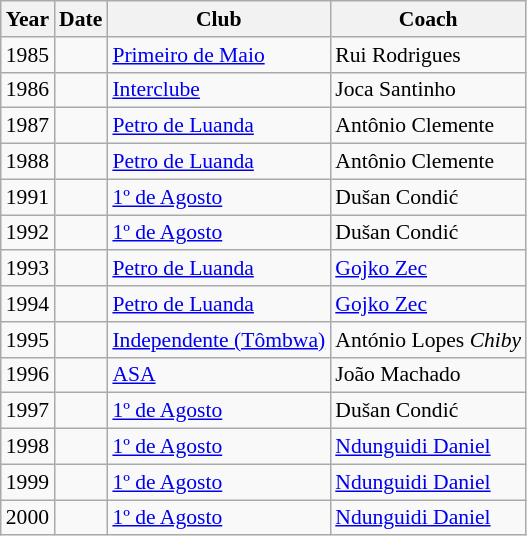<table class="wikitable" style="font-size:90%;">
<tr>
<th>Year</th>
<th>Date</th>
<th>Club</th>
<th>Coach</th>
</tr>
<tr>
<td>1985</td>
<td></td>
<td><a href='#'>Primeiro de Maio</a></td>
<td> Rui Rodrigues</td>
</tr>
<tr>
<td>1986</td>
<td></td>
<td><a href='#'>Interclube</a></td>
<td> Joca Santinho</td>
</tr>
<tr>
<td>1987</td>
<td></td>
<td><a href='#'>Petro de Luanda</a></td>
<td> Antônio Clemente</td>
</tr>
<tr>
<td>1988</td>
<td></td>
<td><a href='#'>Petro de Luanda</a></td>
<td> Antônio Clemente</td>
</tr>
<tr>
<td>1991</td>
<td></td>
<td><a href='#'>1º de Agosto</a></td>
<td> Dušan Condić</td>
</tr>
<tr>
<td>1992</td>
<td></td>
<td><a href='#'>1º de Agosto</a></td>
<td> Dušan Condić</td>
</tr>
<tr>
<td>1993</td>
<td></td>
<td><a href='#'>Petro de Luanda</a></td>
<td> <a href='#'>Gojko Zec</a></td>
</tr>
<tr>
<td>1994</td>
<td></td>
<td><a href='#'>Petro de Luanda</a></td>
<td> <a href='#'>Gojko Zec</a></td>
</tr>
<tr>
<td>1995</td>
<td></td>
<td><a href='#'>Independente (Tômbwa)</a></td>
<td> António Lopes <em>Chiby</em></td>
</tr>
<tr>
<td>1996</td>
<td></td>
<td><a href='#'>ASA</a></td>
<td> João Machado</td>
</tr>
<tr>
<td>1997</td>
<td></td>
<td><a href='#'>1º de Agosto</a></td>
<td> Dušan Condić</td>
</tr>
<tr>
<td>1998</td>
<td></td>
<td><a href='#'>1º de Agosto</a></td>
<td> <a href='#'>Ndunguidi Daniel</a></td>
</tr>
<tr>
<td>1999</td>
<td></td>
<td><a href='#'>1º de Agosto</a></td>
<td> <a href='#'>Ndunguidi Daniel</a></td>
</tr>
<tr>
<td>2000</td>
<td></td>
<td><a href='#'>1º de Agosto</a></td>
<td> <a href='#'>Ndunguidi Daniel</a></td>
</tr>
</table>
